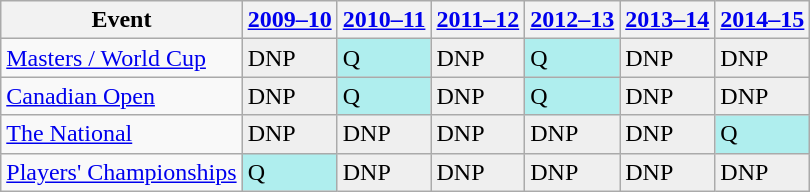<table class="wikitable" border="1">
<tr>
<th>Event</th>
<th><a href='#'>2009–10</a></th>
<th><a href='#'>2010–11</a></th>
<th><a href='#'>2011–12</a></th>
<th><a href='#'>2012–13</a></th>
<th><a href='#'>2013–14</a></th>
<th><a href='#'>2014–15</a></th>
</tr>
<tr>
<td><a href='#'>Masters / World Cup</a></td>
<td style="background:#EFEFEF;">DNP</td>
<td style="background:#afeeee;">Q</td>
<td style="background:#EFEFEF;">DNP</td>
<td style="background:#afeeee;">Q</td>
<td style="background:#EFEFEF;">DNP</td>
<td style="background:#EFEFEF;">DNP</td>
</tr>
<tr>
<td><a href='#'>Canadian Open</a></td>
<td style="background:#EFEFEF;">DNP</td>
<td style="background:#afeeee;">Q</td>
<td style="background:#EFEFEF;">DNP</td>
<td style="background:#afeeee;">Q</td>
<td style="background:#EFEFEF;">DNP</td>
<td style="background:#EFEFEF;">DNP</td>
</tr>
<tr>
<td><a href='#'>The National</a></td>
<td style="background:#EFEFEF;">DNP</td>
<td style="background:#EFEFEF;">DNP</td>
<td style="background:#EFEFEF;">DNP</td>
<td style="background:#EFEFEF;">DNP</td>
<td style="background:#EFEFEF;">DNP</td>
<td style="background:#afeeee;">Q</td>
</tr>
<tr>
<td><a href='#'>Players' Championships</a></td>
<td style="background:#afeeee;">Q</td>
<td style="background:#EFEFEF;">DNP</td>
<td style="background:#EFEFEF;">DNP</td>
<td style="background:#EFEFEF;">DNP</td>
<td style="background:#EFEFEF;">DNP</td>
<td style="background:#EFEFEF;">DNP</td>
</tr>
</table>
